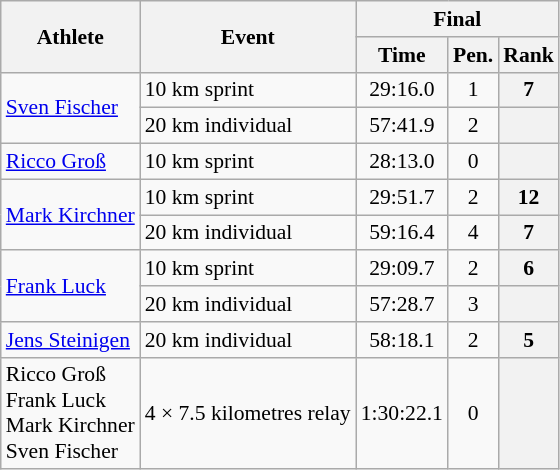<table class="wikitable" style="font-size:90%">
<tr>
<th rowspan="2">Athlete</th>
<th rowspan="2">Event</th>
<th colspan="3">Final</th>
</tr>
<tr>
<th>Time</th>
<th>Pen.</th>
<th>Rank</th>
</tr>
<tr>
<td rowspan=2><a href='#'>Sven Fischer</a></td>
<td>10 km sprint</td>
<td align="center">29:16.0</td>
<td align="center">1</td>
<th align="center">7</th>
</tr>
<tr>
<td>20 km individual</td>
<td align="center">57:41.9</td>
<td align="center">2</td>
<th align="center"></th>
</tr>
<tr>
<td><a href='#'>Ricco Groß</a></td>
<td>10 km sprint</td>
<td align="center">28:13.0</td>
<td align="center">0</td>
<th align="center"></th>
</tr>
<tr>
<td rowspan=2><a href='#'>Mark Kirchner</a></td>
<td>10 km sprint</td>
<td align="center">29:51.7</td>
<td align="center">2</td>
<th align="center">12</th>
</tr>
<tr>
<td>20 km individual</td>
<td align="center">59:16.4</td>
<td align="center">4</td>
<th align="center">7</th>
</tr>
<tr>
<td rowspan=2><a href='#'>Frank Luck</a></td>
<td>10 km sprint</td>
<td align="center">29:09.7</td>
<td align="center">2</td>
<th align="center">6</th>
</tr>
<tr>
<td>20 km individual</td>
<td align="center">57:28.7</td>
<td align="center">3</td>
<th align="center"></th>
</tr>
<tr>
<td><a href='#'>Jens Steinigen</a></td>
<td>20 km individual</td>
<td align="center">58:18.1</td>
<td align="center">2</td>
<th align="center">5</th>
</tr>
<tr>
<td>Ricco Groß<br>Frank Luck<br>Mark Kirchner<br>Sven Fischer</td>
<td>4 × 7.5 kilometres relay</td>
<td align="center">1:30:22.1</td>
<td align="center">0</td>
<th align="center"></th>
</tr>
</table>
